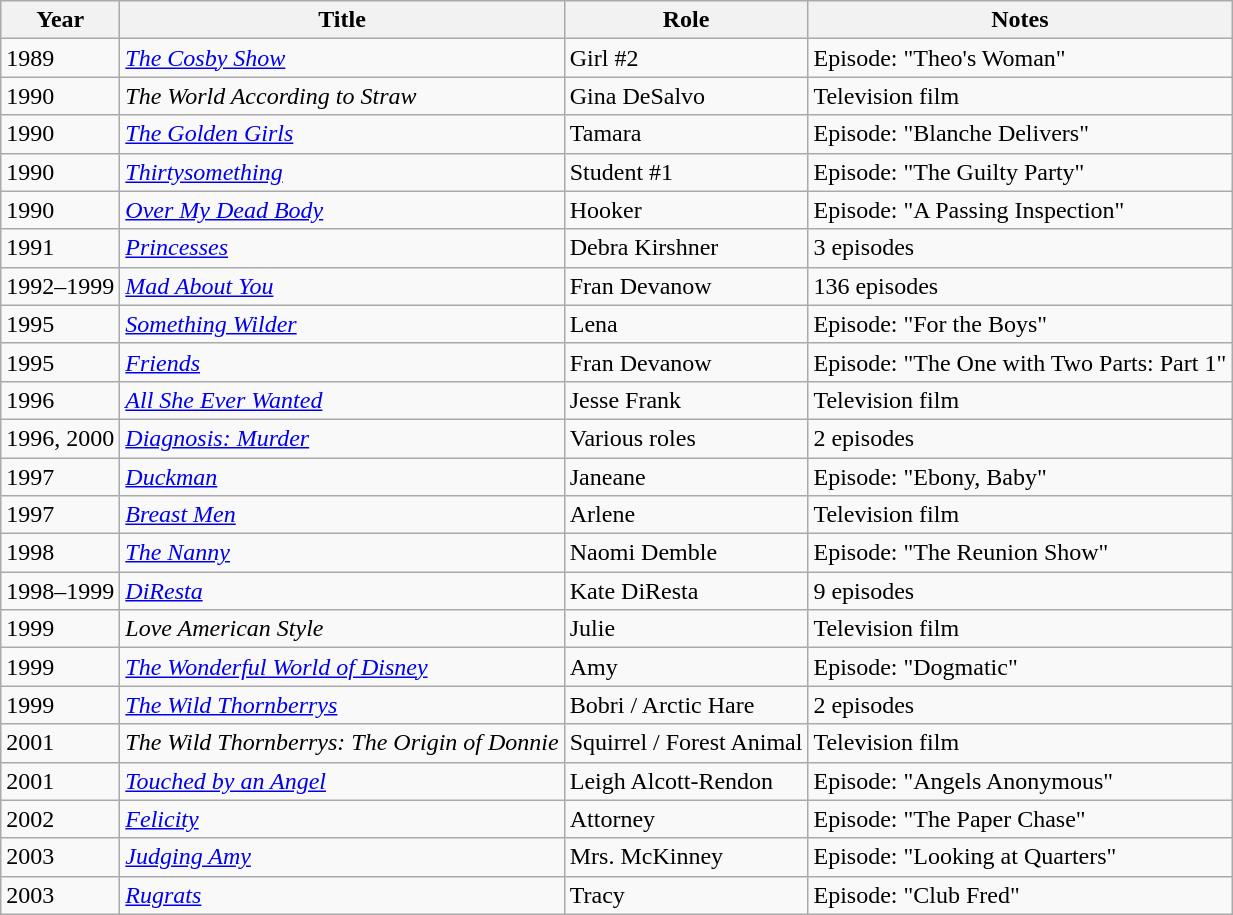<table class="wikitable sortable">
<tr>
<th>Year</th>
<th>Title</th>
<th>Role</th>
<th>Notes</th>
</tr>
<tr>
<td>1989</td>
<td><em><a href='#'>The Cosby Show</a></em></td>
<td>Girl #2</td>
<td>Episode: "Theo's Woman"</td>
</tr>
<tr>
<td>1990</td>
<td><em>The World According to Straw</em></td>
<td>Gina DeSalvo</td>
<td>Television film</td>
</tr>
<tr>
<td>1990</td>
<td><em><a href='#'>The Golden Girls</a></em></td>
<td>Tamara</td>
<td>Episode: "Blanche Delivers"</td>
</tr>
<tr>
<td>1990</td>
<td><em><a href='#'>Thirtysomething</a></em></td>
<td>Student #1</td>
<td>Episode: "The Guilty Party"</td>
</tr>
<tr>
<td>1990</td>
<td><a href='#'><em>Over My Dead Body</em></a></td>
<td>Hooker</td>
<td>Episode: "A Passing Inspection"</td>
</tr>
<tr>
<td>1991</td>
<td><a href='#'><em>Princesses</em></a></td>
<td>Debra Kirshner</td>
<td>3 episodes</td>
</tr>
<tr>
<td>1992–1999</td>
<td><em><a href='#'>Mad About You</a></em></td>
<td>Fran Devanow</td>
<td>136 episodes</td>
</tr>
<tr>
<td>1995</td>
<td><em><a href='#'>Something Wilder</a></em></td>
<td>Lena</td>
<td>Episode: "For the Boys"</td>
</tr>
<tr>
<td>1995</td>
<td><em><a href='#'>Friends</a></em></td>
<td>Fran Devanow</td>
<td>Episode: "The One with Two Parts: Part 1"</td>
</tr>
<tr>
<td>1996</td>
<td><em><a href='#'>All She Ever Wanted</a></em></td>
<td>Jesse Frank</td>
<td>Television film</td>
</tr>
<tr>
<td>1996, 2000</td>
<td><em><a href='#'>Diagnosis: Murder</a></em></td>
<td>Various roles</td>
<td>2 episodes</td>
</tr>
<tr>
<td>1997</td>
<td><em><a href='#'>Duckman</a></em></td>
<td>Janeane</td>
<td>Episode: "Ebony, Baby"</td>
</tr>
<tr>
<td>1997</td>
<td><em><a href='#'>Breast Men</a></em></td>
<td>Arlene</td>
<td>Television film</td>
</tr>
<tr>
<td>1998</td>
<td><em><a href='#'>The Nanny</a></em></td>
<td>Naomi Demble</td>
<td>Episode: "The Reunion Show"</td>
</tr>
<tr>
<td>1998–1999</td>
<td><em><a href='#'>DiResta</a></em></td>
<td>Kate DiResta</td>
<td>9 episodes</td>
</tr>
<tr>
<td>1999</td>
<td><em>Love American Style</em></td>
<td>Julie</td>
<td>Television film</td>
</tr>
<tr>
<td>1999</td>
<td><em><a href='#'>The Wonderful World of Disney</a></em></td>
<td>Amy</td>
<td>Episode: "Dogmatic"</td>
</tr>
<tr>
<td>1999</td>
<td><em><a href='#'>The Wild Thornberrys</a></em></td>
<td>Bobri / Arctic Hare</td>
<td>2 episodes</td>
</tr>
<tr>
<td>2001</td>
<td><em>The Wild Thornberrys: The Origin of Donnie</em></td>
<td>Squirrel / Forest Animal</td>
<td>Television film</td>
</tr>
<tr>
<td>2001</td>
<td><em><a href='#'>Touched by an Angel</a></em></td>
<td>Leigh Alcott-Rendon</td>
<td>Episode: "Angels Anonymous"</td>
</tr>
<tr>
<td>2002</td>
<td><a href='#'><em>Felicity</em></a></td>
<td>Attorney</td>
<td>Episode: "The Paper Chase"</td>
</tr>
<tr>
<td>2003</td>
<td><em><a href='#'>Judging Amy</a></em></td>
<td>Mrs. McKinney</td>
<td>Episode: "Looking at Quarters"</td>
</tr>
<tr>
<td>2003</td>
<td><em><a href='#'>Rugrats</a></em></td>
<td>Tracy</td>
<td>Episode: "Club Fred"</td>
</tr>
</table>
